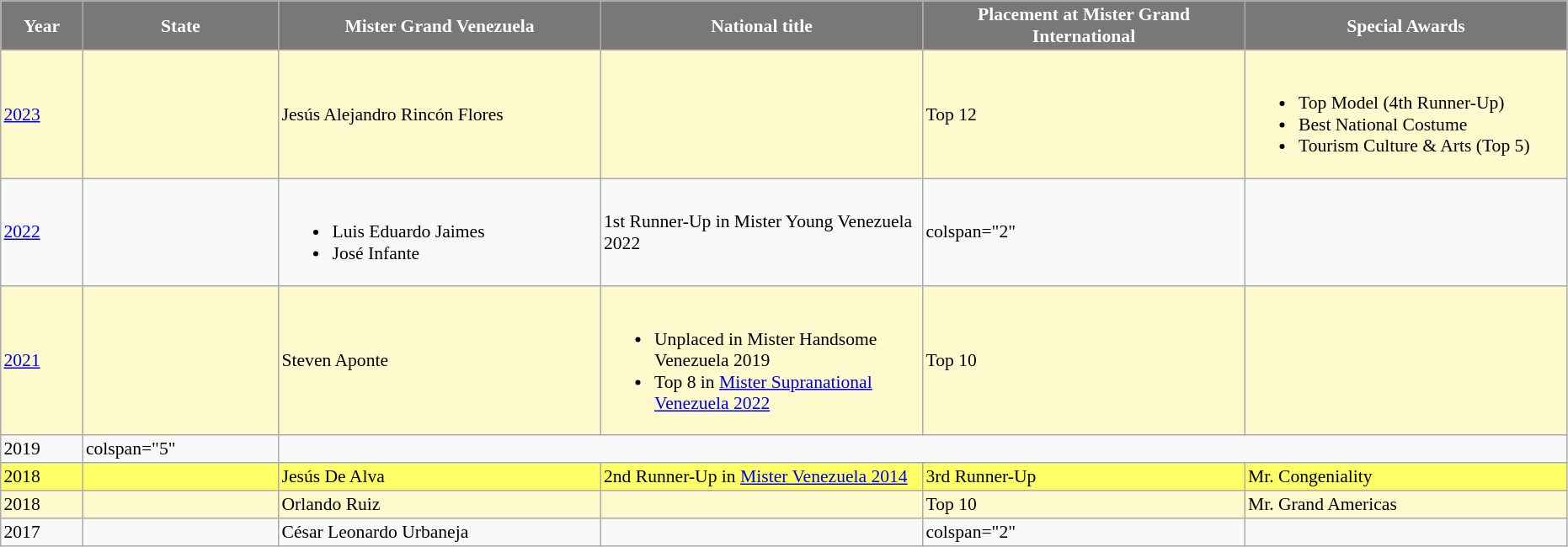<table class="sortable" border="5" cellpadding="2" cellspacing="0" align=" 0 1em 0 0" style="background: #f9f9f9; border: 1px #aaa solid; border-collapse: collapse; font-size: 90%">
<tr>
<th width="60" style="background-color:#787878;color:#FFFFFF;">Year</th>
<th width="150" style="background-color:#787878;color:#FFFFFF;">State</th>
<th width="250" style="background-color:#787878;color:#FFFFFF;">Mister Grand Venezuela</th>
<th width="250" style="background-color:#787878;color:#FFFFFF;">National title</th>
<th width="250" style="background-color:#787878;color:#FFFFFF;">Placement at Mister Grand International</th>
<th width="250" style="background-color:#787878;color:#FFFFFF;">Special Awards</th>
</tr>
<tr bgcolor="#FFFACD">
<td><a href='#'>2023</a></td>
<td></td>
<td>Jesús Alejandro Rincón Flores</td>
<td></td>
<td>Top 12</td>
<td><br><ul><li>Top Model (4th Runner-Up)</li><li>Best National Costume</li><li>Tourism Culture & Arts (Top 5)</li></ul></td>
</tr>
<tr>
<td><a href='#'>2022</a></td>
<td></td>
<td><br><ul><li>Luis Eduardo Jaimes</li><li>José Infante</li></ul></td>
<td>1st Runner-Up in Mister Young Venezuela 2022</td>
<td>colspan="2" </td>
</tr>
<tr bgcolor="#FFFACD">
<td><a href='#'>2021</a></td>
<td></td>
<td>Steven Aponte</td>
<td><br><ul><li>Unplaced in Mister Handsome Venezuela 2019</li><li>Top 8 in <a href='#'>Mister Supranational Venezuela 2022</a></li></ul></td>
<td>Top 10</td>
<td></td>
</tr>
<tr>
<td>2019</td>
<td>colspan="5" </td>
</tr>
<tr bgcolor="#FFFF66">
<td>2018</td>
<td></td>
<td>Jesús De Alva</td>
<td>2nd Runner-Up in <a href='#'>Mister Venezuela 2014</a></td>
<td>3rd Runner-Up</td>
<td>Mr. Congeniality</td>
</tr>
<tr bgcolor="#FFFACD">
<td>2018</td>
<td></td>
<td>Orlando Ruiz</td>
<td></td>
<td>Top 10</td>
<td>Mr. Grand Americas</td>
</tr>
<tr>
<td>2017</td>
<td></td>
<td>César Leonardo Urbaneja</td>
<td></td>
<td>colspan="2" </td>
</tr>
</table>
